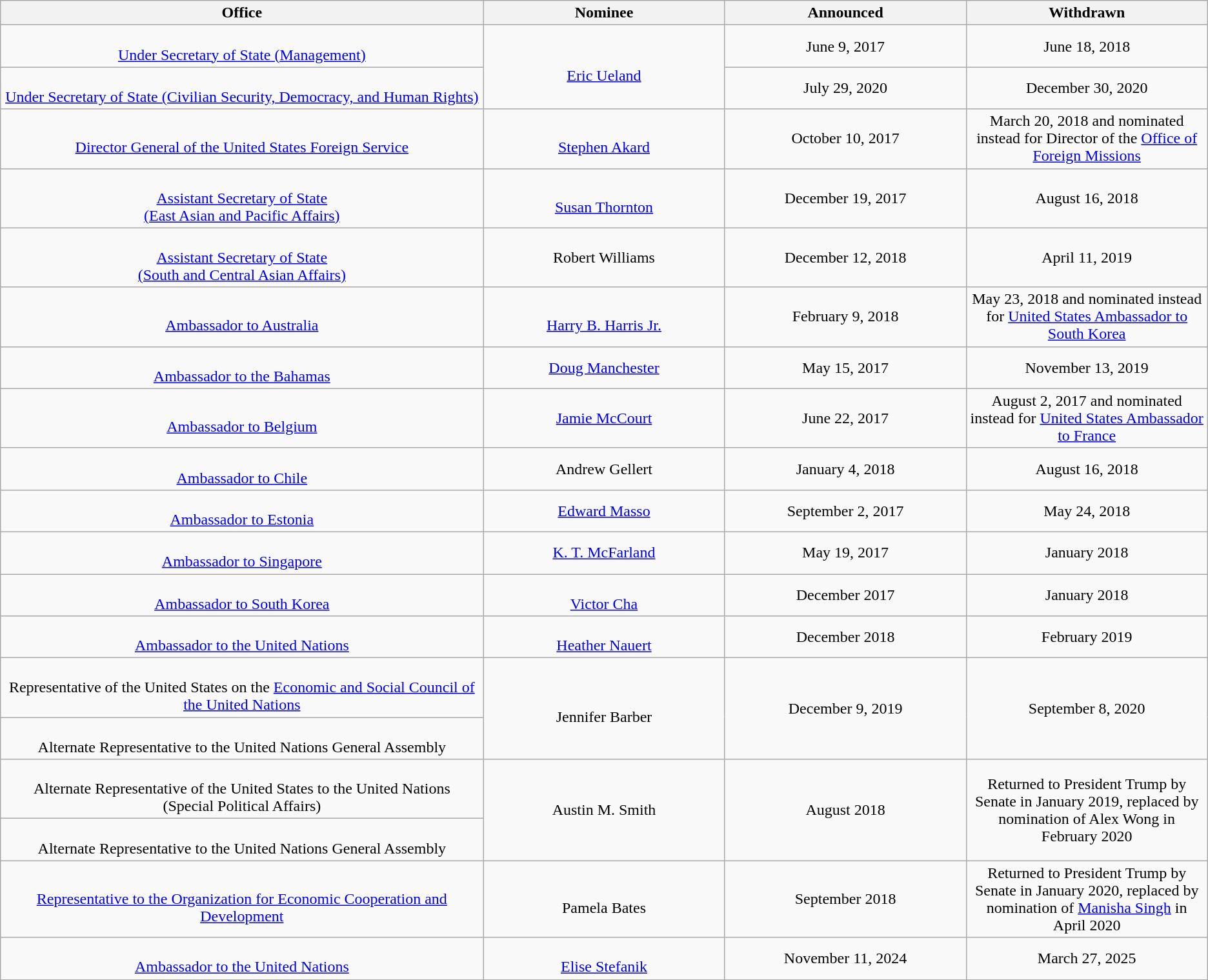<table class="wikitable sortable" style="text-align:center">
<tr>
<th style="width:40%;">Office</th>
<th style="width:20%;">Nominee</th>
<th style="width:20%;">Announced</th>
<th style="width:20%;">Withdrawn</th>
</tr>
<tr>
<td><br><a href='#'>Under Secretary of State (Management)</a></td>
<td rowspan="2"><br><a href='#'>Eric Ueland</a></td>
<td>June 9, 2017</td>
<td>June 18, 2018</td>
</tr>
<tr>
<td><br><a href='#'>Under Secretary of State (Civilian Security, Democracy, and Human Rights)</a></td>
<td>July 29, 2020</td>
<td>December 30, 2020</td>
</tr>
<tr>
<td><br><a href='#'>Director General of the United States Foreign Service</a></td>
<td><br><a href='#'>Stephen Akard</a></td>
<td>October 10, 2017</td>
<td>March 20, 2018 and nominated instead for Director of the <a href='#'>Office of Foreign Missions</a></td>
</tr>
<tr>
<td><br><a href='#'>Assistant Secretary of State<br>(East Asian and Pacific Affairs)</a></td>
<td><br><a href='#'>Susan Thornton</a></td>
<td>December 19, 2017</td>
<td>August 16, 2018</td>
</tr>
<tr>
<td><br><a href='#'>Assistant Secretary of State<br>(South and Central Asian Affairs)</a></td>
<td>Robert Williams</td>
<td>December 12, 2018</td>
<td>April 11, 2019</td>
</tr>
<tr>
<td><br><a href='#'>Ambassador to Australia</a></td>
<td><br><a href='#'>Harry B. Harris Jr.</a></td>
<td>February 9, 2018</td>
<td>May 23, 2018 and nominated instead for <a href='#'>United States Ambassador to South Korea</a></td>
</tr>
<tr>
<td><br><a href='#'>Ambassador to the Bahamas</a></td>
<td><a href='#'>Doug Manchester</a></td>
<td>May 15, 2017</td>
<td>November 13, 2019</td>
</tr>
<tr>
<td><br><a href='#'>Ambassador to Belgium</a></td>
<td><a href='#'>Jamie McCourt</a></td>
<td>June 22, 2017</td>
<td>August 2, 2017 and nominated instead for <a href='#'>United States Ambassador to France</a></td>
</tr>
<tr>
<td><br><a href='#'>Ambassador to Chile</a></td>
<td>Andrew Gellert</td>
<td>January 4, 2018</td>
<td>August 16, 2018</td>
</tr>
<tr>
<td><br><a href='#'>Ambassador to Estonia</a></td>
<td><a href='#'>Edward Masso</a></td>
<td>September 2, 2017</td>
<td>May 24, 2018</td>
</tr>
<tr>
<td><br><a href='#'>Ambassador to Singapore</a></td>
<td><a href='#'>K. T. McFarland</a></td>
<td>May 19, 2017</td>
<td>January 2018</td>
</tr>
<tr>
<td><br><a href='#'>Ambassador to South Korea</a></td>
<td><br><a href='#'>Victor Cha</a></td>
<td>December 2017</td>
<td>January 2018</td>
</tr>
<tr>
<td><br><a href='#'>Ambassador to the United Nations</a></td>
<td><br><a href='#'>Heather Nauert</a></td>
<td>December 2018</td>
<td>February 2019</td>
</tr>
<tr>
<td><br>Representative of the United States on the <a href='#'>Economic and Social Council of the United Nations</a></td>
<td rowspan="2"><br>Jennifer Barber</td>
<td rowspan="2">December 9, 2019</td>
<td rowspan="2">September 8, 2020</td>
</tr>
<tr>
<td><br>Alternate Representative to the United Nations General Assembly</td>
</tr>
<tr>
<td><br>Alternate Representative of the United States to the United Nations<br>(Special Political Affairs)</td>
<td rowspan="2">Austin M. Smith</td>
<td rowspan="2">August 2018</td>
<td rowspan="2">Returned to President Trump by Senate in January 2019, replaced by nomination of Alex Wong in February 2020</td>
</tr>
<tr>
<td><br>Alternate Representative to the United Nations General Assembly</td>
</tr>
<tr>
<td><br><a href='#'>Representative to the Organization for Economic Cooperation and Development</a></td>
<td><br>Pamela Bates</td>
<td>September 2018</td>
<td>Returned to President Trump by Senate in January 2020, replaced by nomination of <a href='#'>Manisha Singh</a> in April 2020</td>
</tr>
<tr>
<td><br><a href='#'>Ambassador to the United Nations</a></td>
<td><br><a href='#'>Elise Stefanik</a></td>
<td>November 11, 2024</td>
<td>March 27, 2025</td>
</tr>
<tr>
</tr>
</table>
